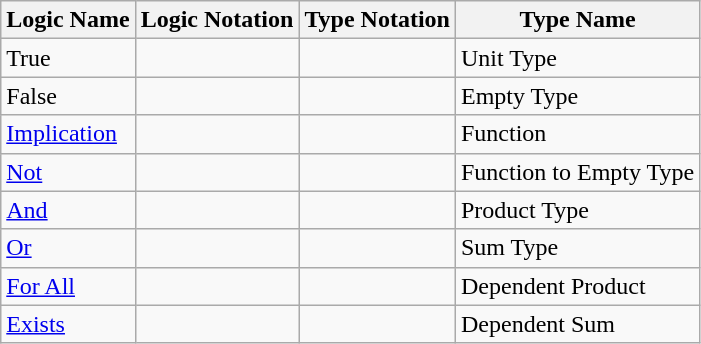<table class="wikitable">
<tr>
<th>Logic Name</th>
<th>Logic Notation</th>
<th>Type Notation</th>
<th>Type Name</th>
</tr>
<tr>
<td>True</td>
<td></td>
<td></td>
<td>Unit Type</td>
</tr>
<tr>
<td>False</td>
<td></td>
<td></td>
<td>Empty Type</td>
</tr>
<tr>
<td><a href='#'>Implication</a></td>
<td></td>
<td></td>
<td>Function</td>
</tr>
<tr>
<td><a href='#'>Not</a></td>
<td></td>
<td></td>
<td>Function to Empty Type</td>
</tr>
<tr>
<td><a href='#'>And</a></td>
<td></td>
<td></td>
<td>Product Type</td>
</tr>
<tr>
<td><a href='#'>Or</a></td>
<td></td>
<td></td>
<td>Sum Type</td>
</tr>
<tr>
<td><a href='#'>For All</a></td>
<td></td>
<td></td>
<td>Dependent Product</td>
</tr>
<tr>
<td><a href='#'>Exists</a></td>
<td></td>
<td></td>
<td>Dependent Sum</td>
</tr>
</table>
